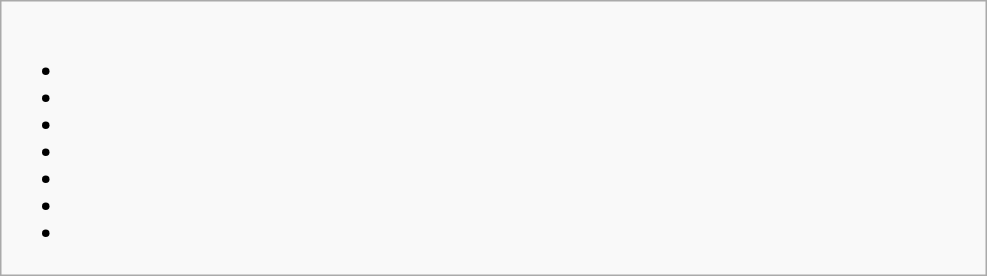<table class="wikitable">
<tr>
<td valign=top width=650><br><ul><li></li><li></li><li></li><li></li><li></li><li></li><li></li></ul></td>
</tr>
</table>
